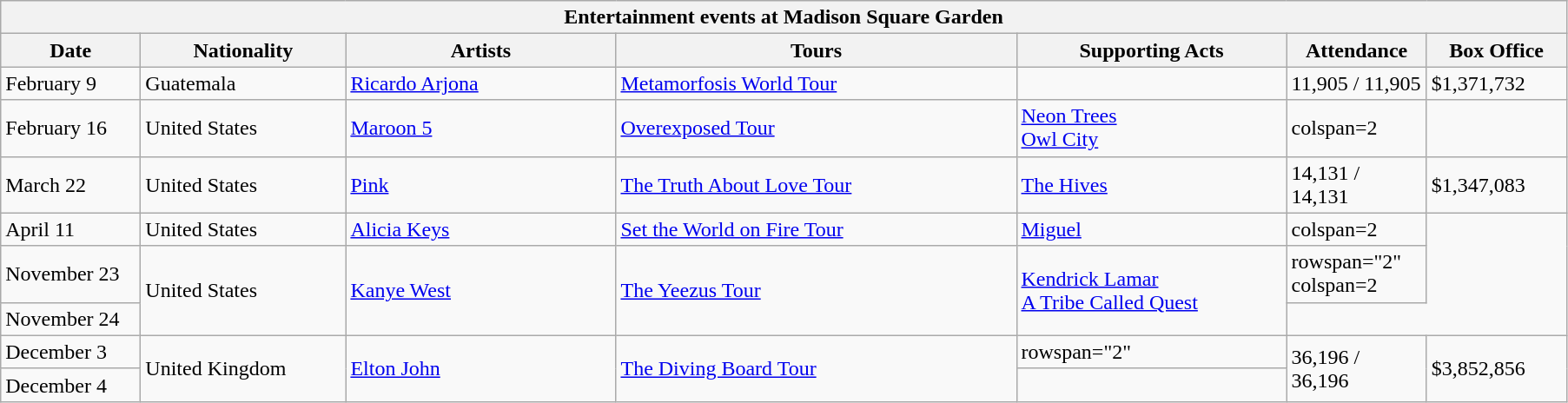<table class="wikitable">
<tr>
<th colspan="7">Entertainment events at Madison Square Garden</th>
</tr>
<tr>
<th width=100>Date</th>
<th width=150>Nationality</th>
<th width=200>Artists</th>
<th width=300>Tours</th>
<th width=200>Supporting Acts</th>
<th width=100>Attendance</th>
<th width=100>Box Office</th>
</tr>
<tr>
<td>February 9</td>
<td>Guatemala</td>
<td><a href='#'>Ricardo Arjona</a></td>
<td><a href='#'>Metamorfosis World Tour</a></td>
<td></td>
<td>11,905 / 11,905</td>
<td>$1,371,732</td>
</tr>
<tr>
<td>February 16</td>
<td>United States</td>
<td><a href='#'>Maroon 5</a></td>
<td><a href='#'>Overexposed Tour</a></td>
<td><a href='#'>Neon Trees</a><br><a href='#'>Owl City</a></td>
<td>colspan=2 </td>
</tr>
<tr>
<td>March 22</td>
<td>United States</td>
<td><a href='#'>Pink</a></td>
<td><a href='#'>The Truth About Love Tour</a></td>
<td><a href='#'>The Hives</a></td>
<td>14,131 / 14,131</td>
<td>$1,347,083</td>
</tr>
<tr>
<td>April 11</td>
<td>United States</td>
<td><a href='#'>Alicia Keys</a></td>
<td><a href='#'>Set the World on Fire Tour</a></td>
<td><a href='#'>Miguel</a></td>
<td>colspan=2 </td>
</tr>
<tr>
<td>November 23</td>
<td rowspan="2">United States</td>
<td rowspan="2"><a href='#'>Kanye West</a></td>
<td rowspan="2"><a href='#'>The Yeezus Tour</a></td>
<td rowspan="2"><a href='#'>Kendrick Lamar</a><br><a href='#'>A Tribe Called Quest</a></td>
<td>rowspan="2" colspan=2 </td>
</tr>
<tr>
<td>November 24</td>
</tr>
<tr>
<td>December 3</td>
<td rowspan="2">United Kingdom</td>
<td rowspan="2"><a href='#'>Elton John</a></td>
<td rowspan="2"><a href='#'>The Diving Board Tour</a></td>
<td>rowspan="2" </td>
<td rowspan="2">36,196 / 36,196</td>
<td rowspan="2">$3,852,856</td>
</tr>
<tr>
<td>December 4</td>
</tr>
</table>
